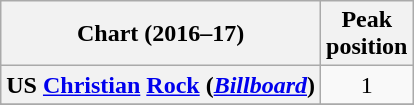<table class="wikitable sortable plainrowheaders" style="text-align:center">
<tr>
<th>Chart (2016–17)</th>
<th>Peak<br> position</th>
</tr>
<tr>
<th scope="row">US <a href='#'>Christian</a> <a href='#'>Rock</a> (<em><a href='#'>Billboard</a></em>)</th>
<td style="text-align:center;">1</td>
</tr>
<tr>
</tr>
<tr>
</tr>
<tr>
</tr>
</table>
